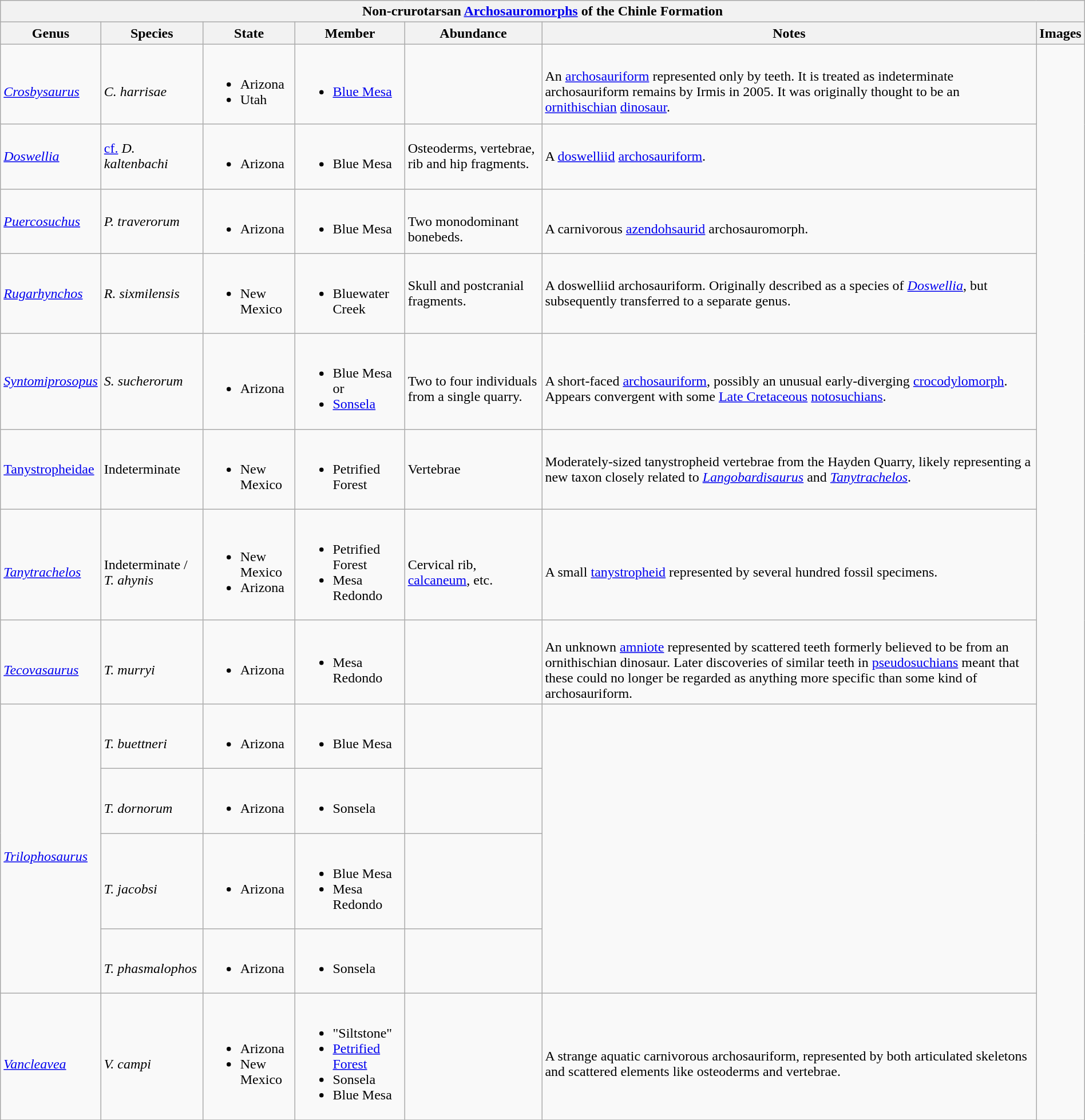<table class="wikitable" align="center" width="100%">
<tr>
<th colspan="7" align="center"><strong>Non-crurotarsan <a href='#'>Archosauromorphs</a> of the Chinle Formation</strong></th>
</tr>
<tr>
<th>Genus</th>
<th>Species</th>
<th>State</th>
<th>Member</th>
<th>Abundance</th>
<th>Notes</th>
<th>Images</th>
</tr>
<tr>
<td><br><em><a href='#'>Crosbysaurus</a></em></td>
<td><br><em>C. harrisae</em></td>
<td><br><ul><li>Arizona</li><li>Utah </li></ul></td>
<td><br><ul><li><a href='#'>Blue Mesa</a></li></ul></td>
<td></td>
<td><br>An <a href='#'>archosauriform</a> represented only by teeth. It is treated as indeterminate archosauriform remains by Irmis in 2005. It was originally thought to be an <a href='#'>ornithischian</a> <a href='#'>dinosaur</a>.</td>
<td rowspan="104"><br>


</td>
</tr>
<tr>
<td><em><a href='#'>Doswellia</a></em></td>
<td><a href='#'>cf.</a> <em>D. kaltenbachi</em></td>
<td><br><ul><li>Arizona</li></ul></td>
<td><br><ul><li>Blue Mesa</li></ul></td>
<td>Osteoderms, vertebrae, rib and hip fragments.</td>
<td>A <a href='#'>doswelliid</a> <a href='#'>archosauriform</a>.</td>
</tr>
<tr>
<td><em><a href='#'>Puercosuchus</a></em></td>
<td><em>P. traverorum</em></td>
<td><br><ul><li>Arizona</li></ul></td>
<td><br><ul><li>Blue Mesa</li></ul></td>
<td><br>Two monodominant bonebeds.</td>
<td><br>A carnivorous <a href='#'>azendohsaurid</a> archosauromorph.</td>
</tr>
<tr>
<td><em><a href='#'>Rugarhynchos</a></em></td>
<td><em>R. sixmilensis</em></td>
<td><br><ul><li>New Mexico</li></ul></td>
<td><br><ul><li>Bluewater Creek</li></ul></td>
<td>Skull and postcranial fragments.</td>
<td>A doswelliid archosauriform. Originally described as a species of <em><a href='#'>Doswellia</a></em>, but subsequently transferred to a separate genus.</td>
</tr>
<tr>
<td><em><a href='#'>Syntomiprosopus</a></em></td>
<td><em>S. sucherorum</em></td>
<td><br><ul><li>Arizona</li></ul></td>
<td><br><ul><li>Blue Mesa<br>or</li><li><a href='#'>Sonsela</a></li></ul></td>
<td><br>Two to four individuals from a single quarry.</td>
<td><br>A short-faced <a href='#'>archosauriform</a>, possibly an unusual early-diverging <a href='#'>crocodylomorph</a>. Appears convergent with some <a href='#'>Late Cretaceous</a> <a href='#'>notosuchians</a>.</td>
</tr>
<tr>
<td><a href='#'>Tanystropheidae</a></td>
<td>Indeterminate</td>
<td><br><ul><li>New Mexico</li></ul></td>
<td><br><ul><li>Petrified Forest</li></ul></td>
<td>Vertebrae</td>
<td>Moderately-sized tanystropheid vertebrae from the Hayden Quarry, likely representing a new taxon closely related to <em><a href='#'>Langobardisaurus</a></em> and <em><a href='#'>Tanytrachelos</a></em>.</td>
</tr>
<tr>
<td><br><em><a href='#'>Tanytrachelos</a></em></td>
<td><br>Indeterminate / <em>T. ahynis</em></td>
<td><br><ul><li>New Mexico</li><li>Arizona</li></ul></td>
<td><br><ul><li>Petrified Forest</li><li>Mesa Redondo</li></ul></td>
<td><br>Cervical rib, <a href='#'>calcaneum</a>, etc.</td>
<td><br>A small <a href='#'>tanystropheid</a> represented by several hundred fossil specimens.</td>
</tr>
<tr>
<td><br><em><a href='#'>Tecovasaurus</a></em></td>
<td><br><em>T. murryi</em></td>
<td><br><ul><li>Arizona</li></ul></td>
<td><br><ul><li>Mesa Redondo</li></ul></td>
<td></td>
<td><br>An unknown <a href='#'>amniote</a> represented by scattered teeth formerly believed to be from an ornithischian dinosaur. Later discoveries of similar teeth in <a href='#'>pseudosuchians</a> meant that these could no longer be regarded as anything more specific than some kind of archosauriform.</td>
</tr>
<tr>
<td rowspan="4"><br><em><a href='#'>Trilophosaurus</a></em></td>
<td><br><em>T. buettneri</em></td>
<td><br><ul><li>Arizona</li></ul></td>
<td><br><ul><li>Blue Mesa</li></ul></td>
<td></td>
</tr>
<tr>
<td><br><em>T. dornorum</em></td>
<td><br><ul><li>Arizona</li></ul></td>
<td><br><ul><li>Sonsela</li></ul></td>
<td></td>
</tr>
<tr>
<td><br><em>T. jacobsi</em></td>
<td><br><ul><li>Arizona</li></ul></td>
<td><br><ul><li>Blue Mesa</li><li>Mesa Redondo</li></ul></td>
<td></td>
</tr>
<tr>
<td><br><em>T. phasmalophos</em></td>
<td><br><ul><li>Arizona</li></ul></td>
<td><br><ul><li>Sonsela</li></ul></td>
<td></td>
</tr>
<tr>
<td><br><em><a href='#'>Vancleavea</a></em></td>
<td><br><em>V. campi</em></td>
<td><br><ul><li>Arizona</li><li>New Mexico</li></ul></td>
<td><br><ul><li>"Siltstone"</li><li><a href='#'>Petrified Forest</a></li><li>Sonsela</li><li>Blue Mesa</li></ul></td>
<td></td>
<td><br>A strange aquatic carnivorous archosauriform, represented by both articulated skeletons and scattered elements like osteoderms and vertebrae.</td>
</tr>
<tr>
</tr>
</table>
